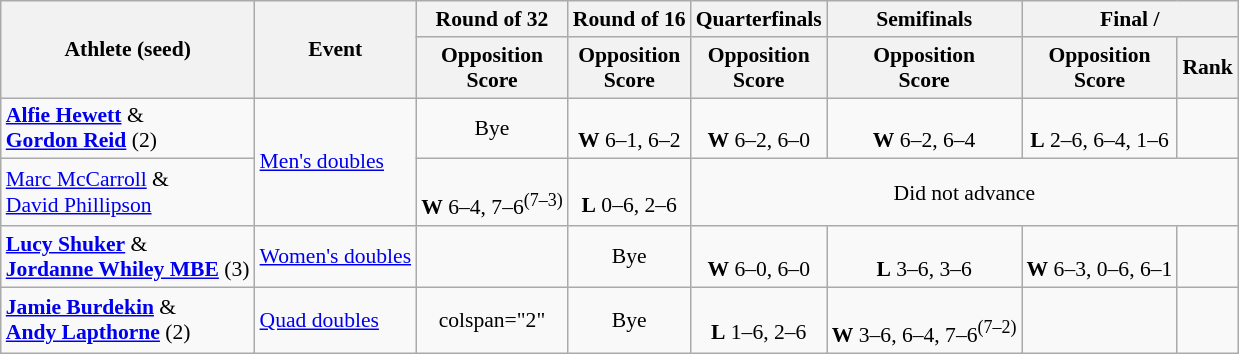<table class=wikitable style="font-size:90%">
<tr>
<th rowspan="2">Athlete (seed)</th>
<th rowspan="2">Event</th>
<th>Round of 32</th>
<th>Round of 16</th>
<th>Quarterfinals</th>
<th>Semifinals</th>
<th colspan="2">Final / </th>
</tr>
<tr>
<th>Opposition<br>Score</th>
<th>Opposition<br>Score</th>
<th>Opposition<br>Score</th>
<th>Opposition<br>Score</th>
<th>Opposition<br>Score</th>
<th>Rank</th>
</tr>
<tr align=center>
<td align=left><strong><a href='#'>Alfie Hewett</a></strong> &<br> <strong><a href='#'>Gordon Reid</a></strong> (2)</td>
<td style="text-align:left;" rowspan="2"><a href='#'>Men's doubles</a></td>
<td>Bye</td>
<td><br><strong>W</strong> 6–1, 6–2</td>
<td><br><strong>W</strong> 6–2, 6–0</td>
<td><br><strong>W</strong> 6–2, 6–4</td>
<td><br><strong>L</strong> 2–6, 6–4, 1–6</td>
<td></td>
</tr>
<tr align=center>
<td align=left><a href='#'>Marc McCarroll</a> &<br> <a href='#'>David Phillipson</a></td>
<td><br><strong>W</strong> 6–4, 7–6<sup>(7–3)</sup></td>
<td><br><strong>L</strong> 0–6, 2–6</td>
<td colspan="4">Did not advance</td>
</tr>
<tr align=center>
<td align=left><strong><a href='#'>Lucy Shuker</a></strong> & <br><strong><a href='#'>Jordanne Whiley MBE</a></strong> (3)</td>
<td align=left><a href='#'>Women's doubles</a></td>
<td></td>
<td>Bye</td>
<td><br><strong>W</strong> 6–0, 6–0</td>
<td><br><strong>L</strong> 3–6, 3–6</td>
<td><br><strong>W</strong> 6–3, 0–6, 6–1</td>
<td></td>
</tr>
<tr align=center>
<td align=left><strong><a href='#'>Jamie Burdekin</a></strong> & <br><strong><a href='#'>Andy Lapthorne</a></strong> (2)</td>
<td align=left><a href='#'>Quad doubles</a></td>
<td>colspan="2" </td>
<td>Bye</td>
<td><br><strong>L</strong> 1–6, 2–6</td>
<td><br><strong>W</strong> 3–6, 6–4, 7–6<sup>(7–2)</sup></td>
<td></td>
</tr>
</table>
